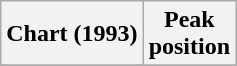<table class="wikitable plainrowheaders" style="text-align:left">
<tr>
<th scope="col">Chart (1993)</th>
<th scope="col">Peak<br>position</th>
</tr>
<tr>
</tr>
</table>
